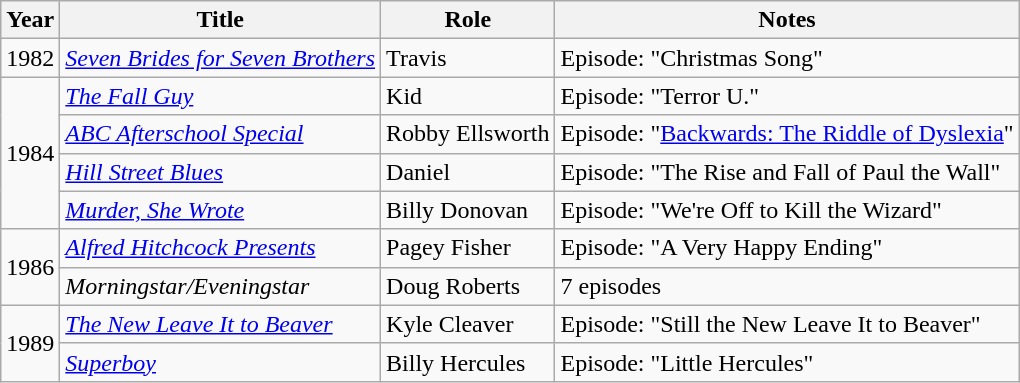<table class="wikitable sortable">
<tr>
<th>Year</th>
<th>Title</th>
<th>Role</th>
<th class="unsortable">Notes</th>
</tr>
<tr>
<td>1982</td>
<td><em><a href='#'>Seven Brides for Seven Brothers</a></em></td>
<td>Travis</td>
<td>Episode: "Christmas Song"</td>
</tr>
<tr>
<td rowspan="4">1984</td>
<td><em><a href='#'>The Fall Guy</a></em></td>
<td>Kid</td>
<td>Episode: "Terror U."</td>
</tr>
<tr>
<td><em><a href='#'>ABC Afterschool Special</a></em></td>
<td>Robby Ellsworth</td>
<td>Episode: "<a href='#'>Backwards: The Riddle of Dyslexia</a>"</td>
</tr>
<tr>
<td><em><a href='#'>Hill Street Blues</a></em></td>
<td>Daniel</td>
<td>Episode: "The Rise and Fall of Paul the Wall"</td>
</tr>
<tr>
<td><em><a href='#'>Murder, She Wrote</a></em></td>
<td>Billy Donovan</td>
<td>Episode: "We're Off to Kill the Wizard"</td>
</tr>
<tr>
<td rowspan="2">1986</td>
<td><em><a href='#'>Alfred Hitchcock Presents</a></em></td>
<td>Pagey Fisher</td>
<td>Episode: "A Very Happy Ending"</td>
</tr>
<tr>
<td><em>Morningstar/Eveningstar</em></td>
<td>Doug Roberts</td>
<td>7 episodes</td>
</tr>
<tr>
<td rowspan="2">1989</td>
<td><em><a href='#'>The New Leave It to Beaver</a></em></td>
<td>Kyle Cleaver</td>
<td>Episode: "Still the New Leave It to Beaver"</td>
</tr>
<tr>
<td><em><a href='#'>Superboy</a></em></td>
<td>Billy Hercules</td>
<td>Episode: "Little Hercules"</td>
</tr>
</table>
